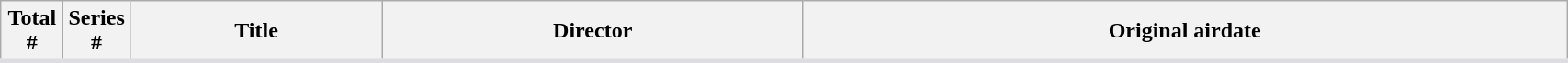<table class="wikitable plainrowheaders" style="background: White; border-bottom: 3px solid #dedde2; width:90%">
<tr>
<th width="4%">Total<br>#</th>
<th width="4%">Series<br>#</th>
<th>Title</th>
<th>Director</th>
<th>Original airdate<br>




</th>
</tr>
</table>
